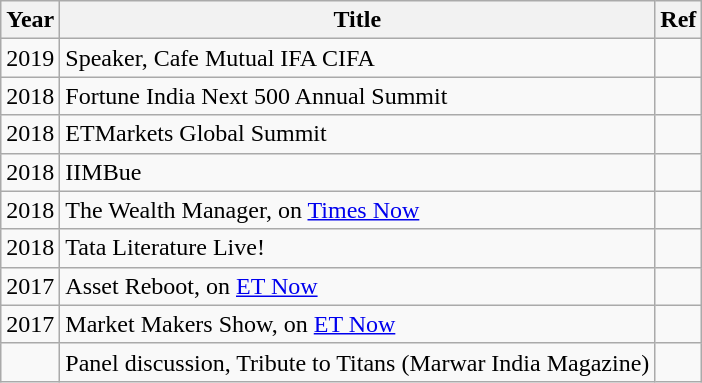<table class="wikitable">
<tr>
<th>Year</th>
<th>Title</th>
<th>Ref</th>
</tr>
<tr>
<td>2019</td>
<td>Speaker, Cafe Mutual IFA CIFA</td>
<td></td>
</tr>
<tr>
<td>2018</td>
<td>Fortune India Next 500 Annual Summit</td>
<td></td>
</tr>
<tr>
<td>2018</td>
<td>ETMarkets Global Summit</td>
<td></td>
</tr>
<tr>
<td>2018</td>
<td>IIMBue</td>
<td></td>
</tr>
<tr>
<td>2018</td>
<td>The Wealth Manager, on <a href='#'>Times Now</a></td>
<td></td>
</tr>
<tr>
<td>2018</td>
<td>Tata Literature Live!</td>
<td></td>
</tr>
<tr>
<td>2017</td>
<td>Asset Reboot, on <a href='#'>ET Now</a></td>
<td></td>
</tr>
<tr>
<td>2017</td>
<td>Market Makers Show, on <a href='#'>ET Now</a></td>
<td></td>
</tr>
<tr>
<td></td>
<td>Panel discussion, Tribute to Titans (Marwar India Magazine)</td>
<td></td>
</tr>
</table>
